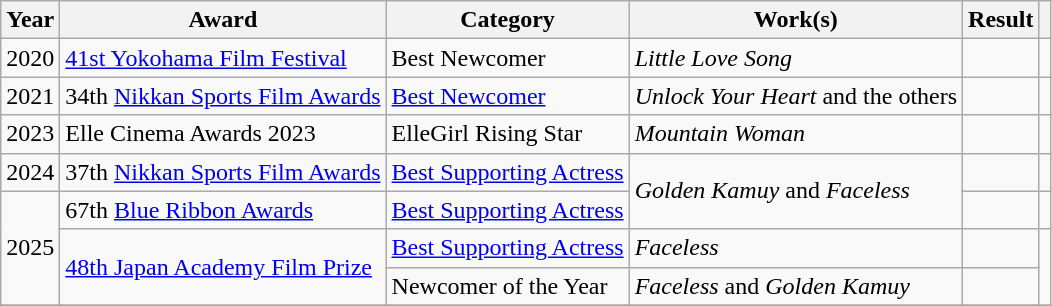<table class="wikitable">
<tr>
<th>Year</th>
<th>Award</th>
<th>Category</th>
<th>Work(s)</th>
<th>Result</th>
<th></th>
</tr>
<tr>
<td>2020</td>
<td><a href='#'>41st Yokohama Film Festival</a></td>
<td>Best Newcomer</td>
<td><em>Little Love Song</em></td>
<td></td>
<td></td>
</tr>
<tr>
<td>2021</td>
<td>34th <a href='#'>Nikkan Sports Film Awards</a></td>
<td><a href='#'>Best Newcomer</a></td>
<td><em>Unlock Your Heart</em> and the others</td>
<td></td>
<td></td>
</tr>
<tr>
<td>2023</td>
<td>Elle Cinema Awards 2023</td>
<td>ElleGirl Rising Star</td>
<td><em>Mountain Woman</em></td>
<td></td>
<td></td>
</tr>
<tr>
<td>2024</td>
<td>37th <a href='#'>Nikkan Sports Film Awards</a></td>
<td><a href='#'>Best Supporting Actress</a></td>
<td rowspan=2><em>Golden Kamuy</em> and <em>Faceless</em></td>
<td></td>
<td></td>
</tr>
<tr>
<td rowspan=3>2025</td>
<td>67th <a href='#'>Blue Ribbon Awards</a></td>
<td><a href='#'>Best Supporting Actress</a></td>
<td></td>
<td></td>
</tr>
<tr>
<td rowspan=2><a href='#'>48th Japan Academy Film Prize</a></td>
<td><a href='#'>Best Supporting Actress</a></td>
<td><em>Faceless</em></td>
<td></td>
<td rowspan=2></td>
</tr>
<tr>
<td>Newcomer of the Year</td>
<td><em>Faceless</em> and <em>Golden Kamuy</em></td>
<td></td>
</tr>
<tr>
</tr>
</table>
